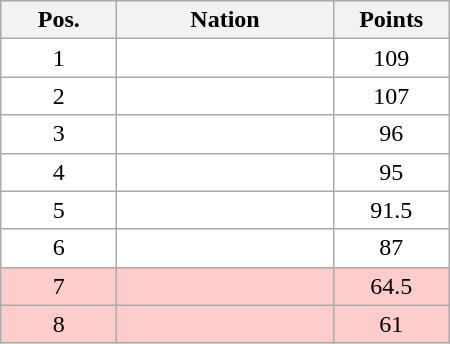<table class="wikitable gauche" cellspacing="1" style="width:300px;">
<tr style="background:#efefef; text-align:center;">
<th style="width:70px;">Pos.</th>
<th>Nation</th>
<th style="width:70px;">Points</th>
</tr>
<tr style="vertical-align:top; text-align:center; background:#fff;">
<td>1</td>
<td style="text-align:left;"></td>
<td>109</td>
</tr>
<tr style="vertical-align:top; text-align:center; background:#fff;">
<td>2</td>
<td style="text-align:left;"></td>
<td>107</td>
</tr>
<tr style="vertical-align:top; text-align:center; background:#fff;">
<td>3</td>
<td style="text-align:left;"></td>
<td>96</td>
</tr>
<tr style="vertical-align:top; text-align:center; background:#fff;">
<td>4</td>
<td style="text-align:left;"></td>
<td>95</td>
</tr>
<tr style="vertical-align:top; text-align:center; background:#fff;">
<td>5</td>
<td style="text-align:left;"></td>
<td>91.5</td>
</tr>
<tr style="vertical-align:top; text-align:center; background:#fff;">
<td>6</td>
<td style="text-align:left;"></td>
<td>87</td>
</tr>
<tr style="vertical-align:top; text-align:center; background:#ffcccc;">
<td>7</td>
<td style="text-align:left;"></td>
<td>64.5</td>
</tr>
<tr style="vertical-align:top; text-align:center; background:#ffcccc;">
<td>8</td>
<td style="text-align:left;"></td>
<td>61</td>
</tr>
</table>
